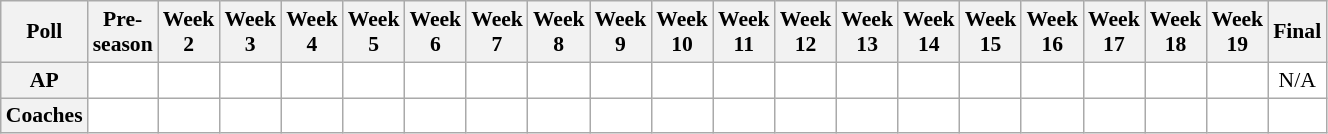<table class="wikitable" style="white-space:nowrap;font-size:90%">
<tr>
<th>Poll</th>
<th>Pre-<br>season</th>
<th>Week<br>2</th>
<th>Week<br>3</th>
<th>Week<br>4</th>
<th>Week<br>5</th>
<th>Week<br>6</th>
<th>Week<br>7</th>
<th>Week<br>8</th>
<th>Week<br>9</th>
<th>Week<br>10</th>
<th>Week<br>11</th>
<th>Week<br>12</th>
<th>Week<br>13</th>
<th>Week<br>14</th>
<th>Week<br>15</th>
<th>Week<br>16</th>
<th>Week<br>17</th>
<th>Week<br>18</th>
<th>Week<br>19</th>
<th>Final</th>
</tr>
<tr style="text-align:center;">
<th>AP</th>
<td style="background:#FFF;"></td>
<td style="background:#FFF;"></td>
<td style="background:#FFF;"></td>
<td style="background:#FFF;"></td>
<td style="background:#FFF;"></td>
<td style="background:#FFF;"></td>
<td style="background:#FFF;"></td>
<td style="background:#FFF;"></td>
<td style="background:#FFF;"></td>
<td style="background:#FFF;"></td>
<td style="background:#FFF;"></td>
<td style="background:#FFF;"></td>
<td style="background:#FFF;"></td>
<td style="background:#FFF;"></td>
<td style="background:#FFF;"></td>
<td style="background:#FFF;"></td>
<td style="background:#FFF;"></td>
<td style="background:#FFF;"></td>
<td style="background:#FFF;"></td>
<td style="background:#FFF;">N/A</td>
</tr>
<tr style="text-align:center;">
<th>Coaches</th>
<td style="background:#FFF;"></td>
<td style="background:#FFF;"></td>
<td style="background:#FFF;"></td>
<td style="background:#FFF;"></td>
<td style="background:#FFF;"></td>
<td style="background:#FFF;"></td>
<td style="background:#FFF;"></td>
<td style="background:#FFF;"></td>
<td style="background:#FFF;"></td>
<td style="background:#FFF;"></td>
<td style="background:#FFF;"></td>
<td style="background:#FFF;"></td>
<td style="background:#FFF;"></td>
<td style="background:#FFF;"></td>
<td style="background:#FFF;"></td>
<td style="background:#FFF;"></td>
<td style="background:#FFF;"></td>
<td style="background:#FFF;"></td>
<td style="background:#FFF;"></td>
<td style="background:#FFF;"></td>
</tr>
</table>
